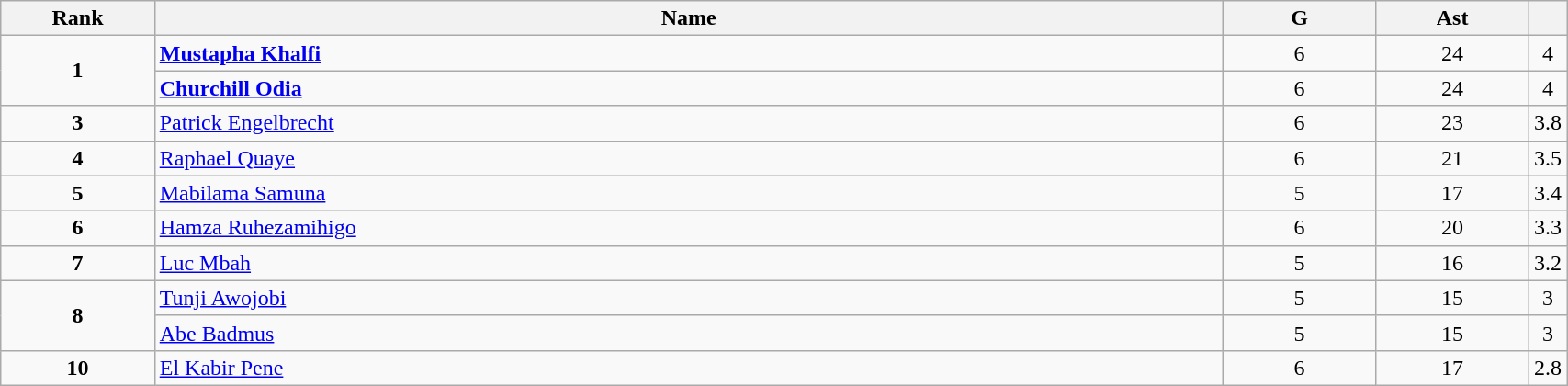<table class="wikitable" style="width:90%;">
<tr>
<th style="width:10%;">Rank</th>
<th style="width:70%;">Name</th>
<th style="width:10%;">G</th>
<th style="width:10%;">Ast</th>
<th style="width:10%;"></th>
</tr>
<tr align=center>
<td rowspan=2><strong>1</strong></td>
<td align=left> <strong><a href='#'>Mustapha Khalfi</a></strong></td>
<td>6</td>
<td>24</td>
<td>4</td>
</tr>
<tr align=center>
<td align=left> <strong><a href='#'>Churchill Odia</a></strong></td>
<td>6</td>
<td>24</td>
<td>4</td>
</tr>
<tr align=center>
<td><strong>3</strong></td>
<td align=left> <a href='#'>Patrick Engelbrecht</a></td>
<td>6</td>
<td>23</td>
<td>3.8</td>
</tr>
<tr align=center>
<td><strong>4</strong></td>
<td align=left> <a href='#'>Raphael Quaye</a></td>
<td>6</td>
<td>21</td>
<td>3.5</td>
</tr>
<tr align=center>
<td><strong>5</strong></td>
<td align=left> <a href='#'>Mabilama Samuna</a></td>
<td>5</td>
<td>17</td>
<td>3.4</td>
</tr>
<tr align=center>
<td><strong>6</strong></td>
<td align=left> <a href='#'>Hamza Ruhezamihigo</a></td>
<td>6</td>
<td>20</td>
<td>3.3</td>
</tr>
<tr align=center>
<td><strong>7</strong></td>
<td align=left> <a href='#'>Luc Mbah</a></td>
<td>5</td>
<td>16</td>
<td>3.2</td>
</tr>
<tr align=center>
<td rowspan=2><strong>8</strong></td>
<td align=left> <a href='#'>Tunji Awojobi</a></td>
<td>5</td>
<td>15</td>
<td>3</td>
</tr>
<tr align=center>
<td align=left> <a href='#'>Abe Badmus</a></td>
<td>5</td>
<td>15</td>
<td>3</td>
</tr>
<tr align=center>
<td><strong>10</strong></td>
<td align=left> <a href='#'>El Kabir Pene</a></td>
<td>6</td>
<td>17</td>
<td>2.8</td>
</tr>
</table>
